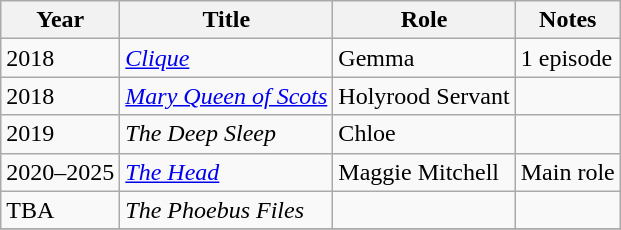<table class="wikitable sortable">
<tr>
<th>Year</th>
<th>Title</th>
<th>Role</th>
<th class="unsortable">Notes</th>
</tr>
<tr>
<td>2018</td>
<td><em><a href='#'>Clique</a></em></td>
<td>Gemma</td>
<td>1 episode</td>
</tr>
<tr>
<td>2018</td>
<td><em><a href='#'>Mary Queen of Scots</a></em></td>
<td>Holyrood Servant</td>
<td></td>
</tr>
<tr>
<td>2019</td>
<td><em>The Deep Sleep</em></td>
<td>Chloe</td>
<td></td>
</tr>
<tr>
<td>2020–2025</td>
<td><em><a href='#'>The Head</a></em></td>
<td>Maggie Mitchell</td>
<td>Main role</td>
</tr>
<tr>
<td>TBA</td>
<td><em>The Phoebus Files</em></td>
<td></td>
<td></td>
</tr>
<tr>
</tr>
</table>
